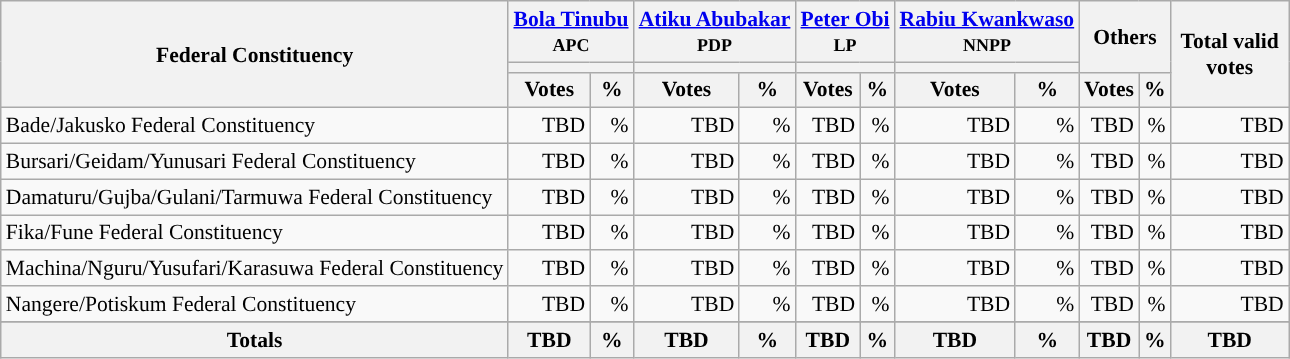<table class="wikitable sortable" style="text-align:right; font-size:90%">
<tr>
<th rowspan="3" style="max-width:7.5em;">Federal Constituency</th>
<th colspan="2"><a href='#'>Bola Tinubu</a><br><small>APC</small></th>
<th colspan="2"><a href='#'>Atiku Abubakar</a><br><small>PDP</small></th>
<th colspan="2"><a href='#'>Peter Obi</a><br><small>LP</small></th>
<th colspan="2"><a href='#'>Rabiu Kwankwaso</a><br><small>NNPP</small></th>
<th colspan="2" rowspan="2">Others</th>
<th rowspan="3" style="max-width:5em;">Total valid votes</th>
</tr>
<tr>
<th colspan=2 style="background-color:"></th>
<th colspan=2 style="background-color:"></th>
<th colspan=2 style="background-color:"></th>
<th colspan=2 style="background-color:"></th>
</tr>
<tr>
<th>Votes</th>
<th>%</th>
<th>Votes</th>
<th>%</th>
<th>Votes</th>
<th>%</th>
<th>Votes</th>
<th>%</th>
<th>Votes</th>
<th>%</th>
</tr>
<tr style="background-color:#">
<td style="text-align:left;">Bade/Jakusko Federal Constituency</td>
<td>TBD</td>
<td>%</td>
<td>TBD</td>
<td>%</td>
<td>TBD</td>
<td>%</td>
<td>TBD</td>
<td>%</td>
<td>TBD</td>
<td>%</td>
<td>TBD</td>
</tr>
<tr style="background-color:#">
<td style="text-align:left;">Bursari/Geidam/Yunusari Federal Constituency</td>
<td>TBD</td>
<td>%</td>
<td>TBD</td>
<td>%</td>
<td>TBD</td>
<td>%</td>
<td>TBD</td>
<td>%</td>
<td>TBD</td>
<td>%</td>
<td>TBD</td>
</tr>
<tr style="background-color:#">
<td style="text-align:left;">Damaturu/Gujba/Gulani/Tarmuwa Federal Constituency</td>
<td>TBD</td>
<td>%</td>
<td>TBD</td>
<td>%</td>
<td>TBD</td>
<td>%</td>
<td>TBD</td>
<td>%</td>
<td>TBD</td>
<td>%</td>
<td>TBD</td>
</tr>
<tr style="background-color:#">
<td style="text-align:left;">Fika/Fune Federal Constituency</td>
<td>TBD</td>
<td>%</td>
<td>TBD</td>
<td>%</td>
<td>TBD</td>
<td>%</td>
<td>TBD</td>
<td>%</td>
<td>TBD</td>
<td>%</td>
<td>TBD</td>
</tr>
<tr style="background-color:#">
<td style="text-align:left;">Machina/Nguru/Yusufari/Karasuwa Federal Constituency</td>
<td>TBD</td>
<td>%</td>
<td>TBD</td>
<td>%</td>
<td>TBD</td>
<td>%</td>
<td>TBD</td>
<td>%</td>
<td>TBD</td>
<td>%</td>
<td>TBD</td>
</tr>
<tr style="background-color:#">
<td style="text-align:left;">Nangere/Potiskum Federal Constituency</td>
<td>TBD</td>
<td>%</td>
<td>TBD</td>
<td>%</td>
<td>TBD</td>
<td>%</td>
<td>TBD</td>
<td>%</td>
<td>TBD</td>
<td>%</td>
<td>TBD</td>
</tr>
<tr>
</tr>
<tr>
<th>Totals</th>
<th>TBD</th>
<th>%</th>
<th>TBD</th>
<th>%</th>
<th>TBD</th>
<th>%</th>
<th>TBD</th>
<th>%</th>
<th>TBD</th>
<th>%</th>
<th>TBD</th>
</tr>
</table>
